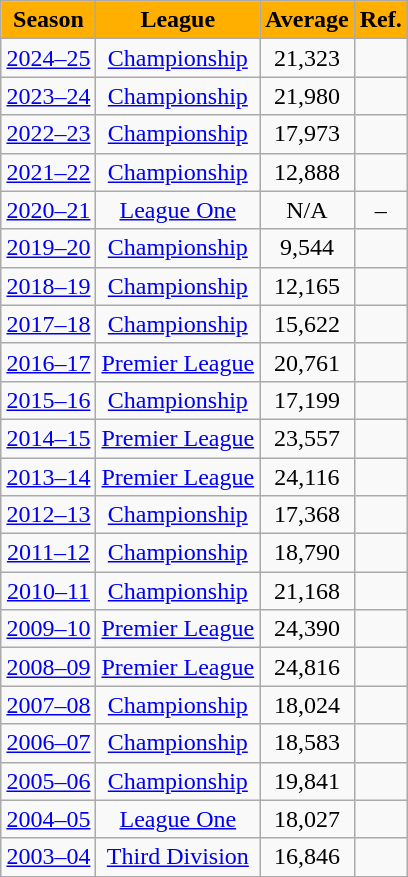<table class="wikitable" style="text-align: center;margin-left:1em;float:right"">
<tr>
<th style="background-color:#FFAF00; color:000000; border:3px ##;">Season</th>
<th style="background-color:#FFAF00; color:000000; border:3px ##;">League</th>
<th style="background-color:#FFAF00; color:000000; border:3px ##;">Average</th>
<th style="background-color:#FFAF00; color:000000; border:3px ##;">Ref.</th>
</tr>
<tr>
<td><a href='#'>2024–25</a></td>
<td><a href='#'>Championship</a></td>
<td>21,323</td>
<td></td>
</tr>
<tr>
<td><a href='#'>2023–24</a></td>
<td><a href='#'>Championship</a></td>
<td>21,980</td>
<td></td>
</tr>
<tr>
<td><a href='#'>2022–23</a></td>
<td><a href='#'>Championship</a></td>
<td>17,973</td>
<td></td>
</tr>
<tr>
<td><a href='#'>2021–22</a></td>
<td><a href='#'>Championship</a></td>
<td>12,888</td>
<td></td>
</tr>
<tr>
<td><a href='#'>2020–21</a></td>
<td><a href='#'>League One</a></td>
<td>N/A</td>
<td>–</td>
</tr>
<tr>
<td><a href='#'>2019–20</a></td>
<td><a href='#'>Championship</a></td>
<td>9,544</td>
<td></td>
</tr>
<tr>
<td><a href='#'>2018–19</a></td>
<td><a href='#'>Championship</a></td>
<td>12,165</td>
<td></td>
</tr>
<tr>
<td><a href='#'>2017–18</a></td>
<td><a href='#'>Championship</a></td>
<td>15,622</td>
<td></td>
</tr>
<tr>
<td><a href='#'>2016–17</a></td>
<td><a href='#'>Premier League</a></td>
<td>20,761</td>
<td></td>
</tr>
<tr>
<td><a href='#'>2015–16</a></td>
<td><a href='#'>Championship</a></td>
<td>17,199</td>
<td></td>
</tr>
<tr>
<td><a href='#'>2014–15</a></td>
<td><a href='#'>Premier League</a></td>
<td>23,557</td>
<td></td>
</tr>
<tr>
<td><a href='#'>2013–14</a></td>
<td><a href='#'>Premier League</a></td>
<td>24,116</td>
<td></td>
</tr>
<tr>
<td><a href='#'>2012–13</a></td>
<td><a href='#'>Championship</a></td>
<td>17,368</td>
<td></td>
</tr>
<tr>
<td><a href='#'>2011–12</a></td>
<td><a href='#'>Championship</a></td>
<td>18,790</td>
<td></td>
</tr>
<tr>
<td><a href='#'>2010–11</a></td>
<td><a href='#'>Championship</a></td>
<td>21,168</td>
<td></td>
</tr>
<tr>
<td><a href='#'>2009–10</a></td>
<td><a href='#'>Premier League</a></td>
<td>24,390</td>
<td></td>
</tr>
<tr>
<td><a href='#'>2008–09</a></td>
<td><a href='#'>Premier League</a></td>
<td>24,816</td>
<td></td>
</tr>
<tr>
<td><a href='#'>2007–08</a></td>
<td><a href='#'>Championship</a></td>
<td>18,024</td>
<td></td>
</tr>
<tr>
<td><a href='#'>2006–07</a></td>
<td><a href='#'>Championship</a></td>
<td>18,583</td>
<td></td>
</tr>
<tr>
<td><a href='#'>2005–06</a></td>
<td><a href='#'>Championship</a></td>
<td>19,841</td>
<td></td>
</tr>
<tr>
<td><a href='#'>2004–05</a></td>
<td><a href='#'>League One</a></td>
<td>18,027</td>
<td></td>
</tr>
<tr>
<td><a href='#'>2003–04</a></td>
<td><a href='#'>Third Division</a></td>
<td>16,846</td>
<td></td>
</tr>
</table>
